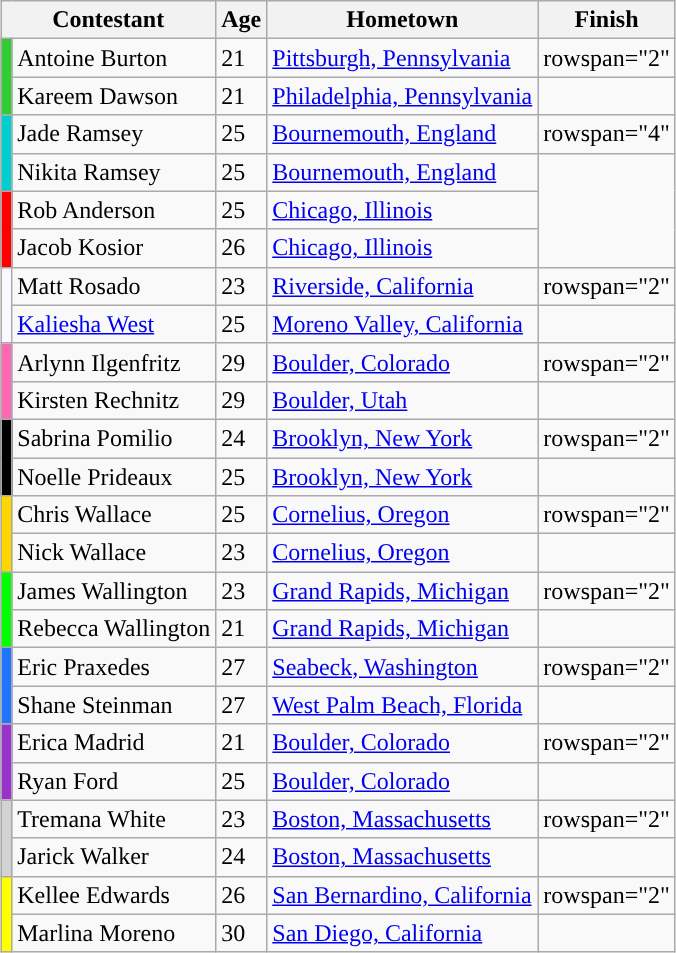<table class="wikitable" style="margin: auto; text-align: left;">
<tr>
<th colspan=2>Contestant</th>
<th>Age</th>
<th>Hometown</th>
<th>Finish</th>
</tr>
<tr>
<td rowspan="2" style="background:limegreen;"></td>
<td>Antoine Burton</td>
<td>21</td>
<td><a href='#'>Pittsburgh, Pennsylvania</a></td>
<td>rowspan="2" </td>
</tr>
<tr>
<td>Kareem Dawson</td>
<td>21</td>
<td><a href='#'>Philadelphia, Pennsylvania</a></td>
</tr>
<tr>
<td rowspan="2" style="background:darkturquoise;"></td>
<td>Jade Ramsey</td>
<td>25</td>
<td><a href='#'>Bournemouth, England</a></td>
<td>rowspan="4" </td>
</tr>
<tr>
<td>Nikita Ramsey</td>
<td>25</td>
<td><a href='#'>Bournemouth, England</a></td>
</tr>
<tr>
<td rowspan="2" style="background:red;"></td>
<td>Rob Anderson</td>
<td>25</td>
<td><a href='#'>Chicago, Illinois</a></td>
</tr>
<tr>
<td>Jacob Kosior</td>
<td>26</td>
<td><a href='#'>Chicago, Illinois</a></td>
</tr>
<tr>
<td rowspan="2" style="background:ghostwhite;"></td>
<td>Matt Rosado</td>
<td>23</td>
<td><a href='#'>Riverside, California</a></td>
<td>rowspan="2" </td>
</tr>
<tr>
<td><a href='#'>Kaliesha West</a></td>
<td>25</td>
<td><a href='#'>Moreno Valley, California</a></td>
</tr>
<tr>
<td rowspan="2" style="background:hotpink;"></td>
<td>Arlynn Ilgenfritz</td>
<td>29</td>
<td><a href='#'>Boulder, Colorado</a></td>
<td>rowspan="2" </td>
</tr>
<tr>
<td>Kirsten Rechnitz</td>
<td>29</td>
<td><a href='#'>Boulder, Utah</a></td>
</tr>
<tr>
<td rowspan="2" style="background:black;"></td>
<td>Sabrina Pomilio</td>
<td>24</td>
<td><a href='#'>Brooklyn, New York</a></td>
<td>rowspan="2" </td>
</tr>
<tr>
<td>Noelle Prideaux</td>
<td>25</td>
<td><a href='#'>Brooklyn, New York</a></td>
</tr>
<tr>
<td rowspan="2" style="background:gold;"></td>
<td>Chris Wallace</td>
<td>25</td>
<td><a href='#'>Cornelius, Oregon</a></td>
<td>rowspan="2" </td>
</tr>
<tr>
<td>Nick Wallace</td>
<td>23</td>
<td><a href='#'>Cornelius, Oregon</a></td>
</tr>
<tr>
<td rowspan="2" style="background:lime;"></td>
<td>James Wallington</td>
<td>23</td>
<td><a href='#'>Grand Rapids, Michigan</a></td>
<td>rowspan="2" </td>
</tr>
<tr>
<td>Rebecca Wallington</td>
<td>21</td>
<td><a href='#'>Grand Rapids, Michigan</a></td>
</tr>
<tr>
<td rowspan="2" style="background:#1F75FE;"></td>
<td>Eric Praxedes</td>
<td>27</td>
<td><a href='#'>Seabeck, Washington</a></td>
<td>rowspan="2" </td>
</tr>
<tr>
<td>Shane Steinman</td>
<td>27</td>
<td><a href='#'>West Palm Beach, Florida</a></td>
</tr>
<tr>
<td rowspan="2" style="background:darkorchid;"></td>
<td>Erica Madrid</td>
<td>21</td>
<td><a href='#'>Boulder, Colorado</a></td>
<td>rowspan="2" </td>
</tr>
<tr>
<td>Ryan Ford</td>
<td>25</td>
<td><a href='#'>Boulder, Colorado</a></td>
</tr>
<tr>
<td rowspan="2" style="background:lightgray;"></td>
<td>Tremana White</td>
<td>23</td>
<td><a href='#'>Boston, Massachusetts</a></td>
<td>rowspan="2" </td>
</tr>
<tr>
<td>Jarick Walker</td>
<td>24</td>
<td><a href='#'>Boston, Massachusetts</a></td>
</tr>
<tr>
<td rowspan="2" style="background:yellow;"></td>
<td>Kellee Edwards</td>
<td>26</td>
<td><a href='#'>San Bernardino, California</a></td>
<td>rowspan="2" </td>
</tr>
<tr>
<td>Marlina Moreno</td>
<td>30</td>
<td><a href='#'>San Diego, California</a></td>
</tr>
</table>
